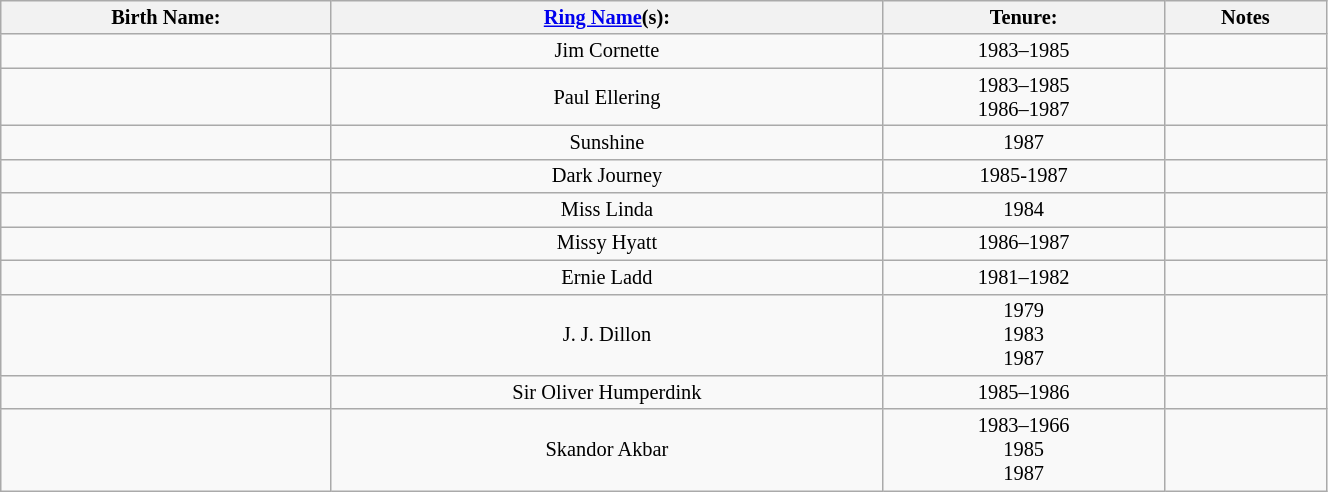<table class="sortable wikitable" style="font-size:85%; text-align:center; width:70%;">
<tr>
<th>Birth Name:</th>
<th><a href='#'>Ring Name</a>(s):</th>
<th>Tenure:</th>
<th>Notes</th>
</tr>
<tr>
<td></td>
<td>Jim Cornette</td>
<td sort>1983–1985</td>
<td></td>
</tr>
<tr>
<td></td>
<td>Paul Ellering</td>
<td sort>1983–1985<br>1986–1987</td>
<td></td>
</tr>
<tr>
<td></td>
<td>Sunshine</td>
<td sort>1987</td>
<td></td>
</tr>
<tr>
<td></td>
<td>Dark Journey</td>
<td sort>1985-1987</td>
<td></td>
</tr>
<tr>
<td></td>
<td>Miss Linda</td>
<td sort>1984</td>
<td></td>
</tr>
<tr>
<td></td>
<td>Missy Hyatt</td>
<td sort>1986–1987</td>
<td></td>
</tr>
<tr>
<td></td>
<td>Ernie Ladd</td>
<td sort>1981–1982</td>
<td></td>
</tr>
<tr>
<td></td>
<td>J. J. Dillon</td>
<td sort>1979<br>1983<br>1987</td>
<td></td>
</tr>
<tr>
<td></td>
<td>Sir Oliver Humperdink</td>
<td sort>1985–1986</td>
<td></td>
</tr>
<tr>
<td></td>
<td>Skandor Akbar</td>
<td sort>1983–1966<br>1985<br>1987</td>
<td></td>
</tr>
</table>
